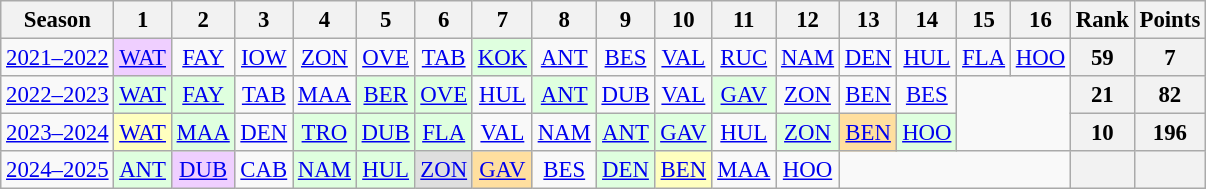<table class="wikitable" style="text-align:center; font-size:95%">
<tr>
<th>Season</th>
<th>1</th>
<th>2</th>
<th>3</th>
<th>4</th>
<th>5</th>
<th>6</th>
<th>7</th>
<th>8</th>
<th>9</th>
<th>10</th>
<th>11</th>
<th>12</th>
<th>13</th>
<th>14</th>
<th>15</th>
<th>16</th>
<th>Rank</th>
<th>Points</th>
</tr>
<tr>
<td><a href='#'>2021–2022</a></td>
<td bgcolor="#efcfff"><a href='#'>WAT</a><br></td>
<td><a href='#'>FAY</a><br></td>
<td><a href='#'>IOW</a><br></td>
<td><a href='#'>ZON</a><br></td>
<td><a href='#'>OVE</a><br></td>
<td><a href='#'>TAB</a><br></td>
<td bgcolor="#dfffdf"><a href='#'>KOK</a><br></td>
<td><a href='#'>ANT</a><br></td>
<td><a href='#'>BES</a><br></td>
<td><a href='#'>VAL</a><br></td>
<td><a href='#'>RUC</a><br></td>
<td><a href='#'>NAM</a><br></td>
<td><a href='#'>DEN</a><br></td>
<td><a href='#'>HUL</a><br></td>
<td><a href='#'>FLA</a><br></td>
<td><a href='#'>HOO</a><br></td>
<th>59</th>
<th>7</th>
</tr>
<tr>
<td><a href='#'>2022–2023</a></td>
<td bgcolor="#dfffdf"><a href='#'>WAT</a><br></td>
<td bgcolor="#dfffdf"><a href='#'>FAY</a><br></td>
<td><a href='#'>TAB</a><br></td>
<td><a href='#'>MAA</a><br></td>
<td bgcolor="#dfffdf"><a href='#'>BER</a><br></td>
<td bgcolor="#dfffdf"><a href='#'>OVE</a><br></td>
<td><a href='#'>HUL</a><br></td>
<td bgcolor="#dfffdf"><a href='#'>ANT</a><br></td>
<td><a href='#'>DUB</a><br></td>
<td><a href='#'>VAL</a><br></td>
<td bgcolor="#dfffdf"><a href='#'>GAV</a><br></td>
<td><a href='#'>ZON</a><br></td>
<td><a href='#'>BEN</a><br></td>
<td><a href='#'>BES</a><br></td>
<td colspan=2 rowspan=2></td>
<th>21</th>
<th>82</th>
</tr>
<tr>
<td><a href='#'>2023–2024</a></td>
<td bgcolor="#ffffbf"><a href='#'>WAT</a><br></td>
<td bgcolor="#dfffdf"><a href='#'>MAA</a><br></td>
<td><a href='#'>DEN</a><br></td>
<td bgcolor="#dfffdf"><a href='#'>TRO</a><br></td>
<td bgcolor="#dfffdf"><a href='#'>DUB</a><br></td>
<td bgcolor="#dfffdf"><a href='#'>FLA</a><br></td>
<td><a href='#'>VAL</a><br></td>
<td><a href='#'>NAM</a><br></td>
<td bgcolor="#dfffdf"><a href='#'>ANT</a><br></td>
<td bgcolor="#dfffdf"><a href='#'>GAV</a><br></td>
<td><a href='#'>HUL</a><br></td>
<td bgcolor="#dfffdf"><a href='#'>ZON</a><br></td>
<td bgcolor="#ffdf9f"><a href='#'>BEN</a><br></td>
<td bgcolor="#dfffdf"><a href='#'>HOO</a><br></td>
<th>10</th>
<th>196</th>
</tr>
<tr>
<td><a href='#'>2024–2025</a></td>
<td bgcolor="#dfffdf"><a href='#'>ANT</a><br></td>
<td bgcolor="#efcfff"><a href='#'>DUB</a><br></td>
<td><a href='#'>CAB</a><br></td>
<td bgcolor="#dfffdf"><a href='#'>NAM</a><br></td>
<td bgcolor="#dfffdf"><a href='#'>HUL</a><br></td>
<td bgcolor="#dfdfdf"><a href='#'>ZON</a><br></td>
<td bgcolor="#ffdf9f"><a href='#'>GAV</a><br></td>
<td><a href='#'>BES</a><br></td>
<td bgcolor="#dfffdf"><a href='#'>DEN</a><br></td>
<td bgcolor="#ffffbf"><a href='#'>BEN</a><br></td>
<td><a href='#'>MAA</a><br></td>
<td><a href='#'>HOO</a><br></td>
<td colspan=4></td>
<th></th>
<th></th>
</tr>
</table>
